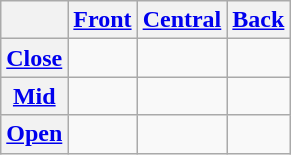<table class="wikitable" style="text-align:center">
<tr>
<th></th>
<th><a href='#'>Front</a></th>
<th><a href='#'>Central</a></th>
<th><a href='#'>Back</a></th>
</tr>
<tr align="center">
<th><a href='#'>Close</a></th>
<td></td>
<td></td>
<td></td>
</tr>
<tr align="center">
<th><a href='#'>Mid</a></th>
<td></td>
<td></td>
<td></td>
</tr>
<tr align="center">
<th><a href='#'>Open</a></th>
<td></td>
<td></td>
<td></td>
</tr>
</table>
